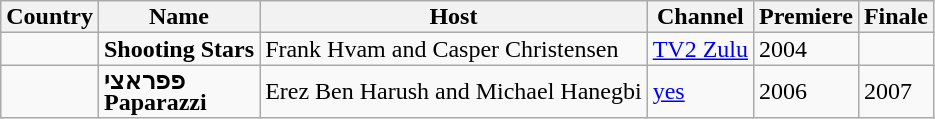<table class="wikitable" style="text-align:left; line-height:14px">
<tr>
<th>Country</th>
<th>Name</th>
<th>Host</th>
<th>Channel</th>
<th>Premiere</th>
<th>Finale</th>
</tr>
<tr>
<td></td>
<td><strong>Shooting Stars</strong></td>
<td>Frank Hvam and Casper Christensen</td>
<td><a href='#'>TV2 Zulu</a></td>
<td>2004</td>
<td></td>
</tr>
<tr>
<td></td>
<td><strong>פפראצי</strong><br><strong>Paparazzi</strong></td>
<td>Erez Ben Harush and Michael Hanegbi</td>
<td><a href='#'>yes</a></td>
<td>2006</td>
<td>2007</td>
</tr>
</table>
